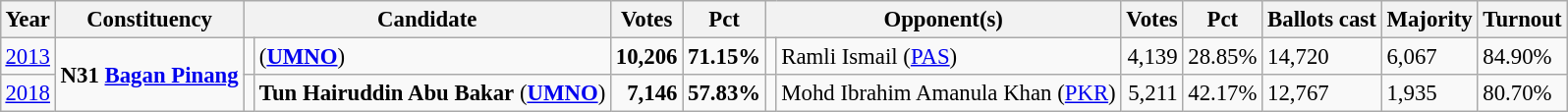<table class="wikitable" style="margin:0.5em ; font-size:95%">
<tr>
<th>Year</th>
<th>Constituency</th>
<th colspan=2>Candidate</th>
<th>Votes</th>
<th>Pct</th>
<th colspan=2>Opponent(s)</th>
<th>Votes</th>
<th>Pct</th>
<th>Ballots cast</th>
<th>Majority</th>
<th>Turnout</th>
</tr>
<tr>
<td><a href='#'>2013</a></td>
<td rowspan=2><strong>N31 <a href='#'>Bagan Pinang</a></strong></td>
<td></td>
<td> (<a href='#'><strong>UMNO</strong></a>)</td>
<td align="right"><strong>10,206</strong></td>
<td><strong>71.15%</strong></td>
<td></td>
<td>Ramli Ismail (<a href='#'>PAS</a>)</td>
<td align="right">4,139</td>
<td>28.85%</td>
<td>14,720</td>
<td>6,067</td>
<td>84.90%</td>
</tr>
<tr>
<td><a href='#'>2018</a></td>
<td></td>
<td><strong>Tun Hairuddin Abu Bakar</strong> (<a href='#'><strong>UMNO</strong></a>)</td>
<td align="right"><strong>7,146</strong></td>
<td><strong>57.83%</strong></td>
<td></td>
<td>Mohd Ibrahim Amanula Khan (<a href='#'>PKR</a>)</td>
<td align="right">5,211</td>
<td>42.17%</td>
<td>12,767</td>
<td>1,935</td>
<td>80.70%</td>
</tr>
</table>
